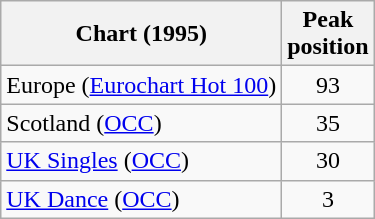<table class="wikitable sortable">
<tr>
<th>Chart (1995)</th>
<th>Peak<br>position</th>
</tr>
<tr>
<td>Europe (<a href='#'>Eurochart Hot 100</a>)</td>
<td align="center">93</td>
</tr>
<tr>
<td>Scotland (<a href='#'>OCC</a>)</td>
<td align="center">35</td>
</tr>
<tr>
<td><a href='#'>UK Singles</a> (<a href='#'>OCC</a>)</td>
<td align="center">30</td>
</tr>
<tr>
<td><a href='#'>UK Dance</a> (<a href='#'>OCC</a>)</td>
<td align="center">3</td>
</tr>
</table>
